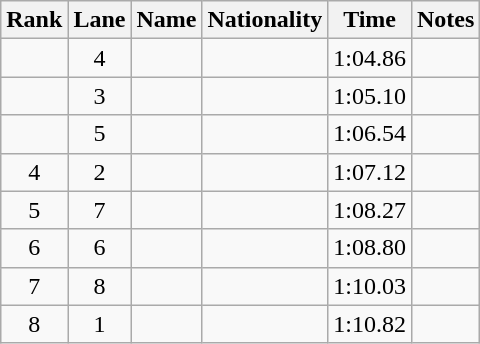<table class="wikitable sortable" style="text-align:center">
<tr>
<th>Rank</th>
<th>Lane</th>
<th>Name</th>
<th>Nationality</th>
<th>Time</th>
<th>Notes</th>
</tr>
<tr>
<td></td>
<td>4</td>
<td align=left></td>
<td align=left></td>
<td>1:04.86</td>
<td></td>
</tr>
<tr>
<td></td>
<td>3</td>
<td align=left></td>
<td align=left></td>
<td>1:05.10</td>
<td></td>
</tr>
<tr>
<td></td>
<td>5</td>
<td align=left></td>
<td align=left></td>
<td>1:06.54</td>
<td></td>
</tr>
<tr>
<td>4</td>
<td>2</td>
<td align=left></td>
<td align=left></td>
<td>1:07.12</td>
<td></td>
</tr>
<tr>
<td>5</td>
<td>7</td>
<td align=left></td>
<td align=left></td>
<td>1:08.27</td>
<td></td>
</tr>
<tr>
<td>6</td>
<td>6</td>
<td align=left></td>
<td align=left></td>
<td>1:08.80</td>
<td></td>
</tr>
<tr>
<td>7</td>
<td>8</td>
<td align=left></td>
<td align=left></td>
<td>1:10.03</td>
<td></td>
</tr>
<tr>
<td>8</td>
<td>1</td>
<td align=left></td>
<td align=left></td>
<td>1:10.82</td>
<td></td>
</tr>
</table>
